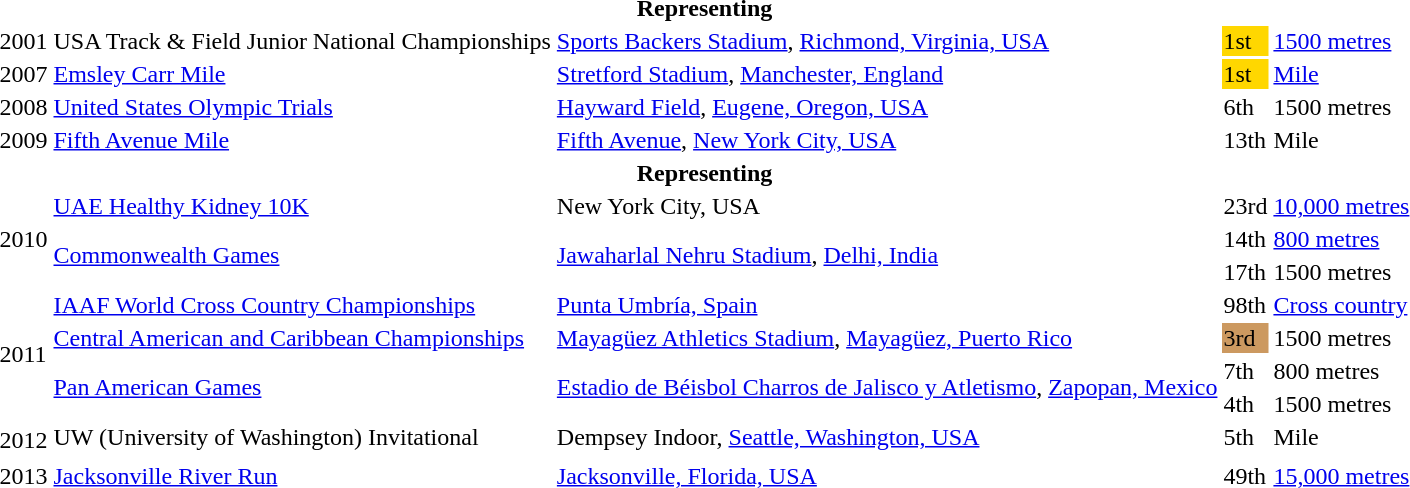<table>
<tr>
<th colspan="5">Representing </th>
</tr>
<tr>
<td>2001</td>
<td>USA Track & Field Junior National Championships</td>
<td><a href='#'>Sports Backers Stadium</a>, <a href='#'>Richmond, Virginia, USA</a></td>
<td bgcolor=gold>1st</td>
<td><a href='#'>1500 metres</a></td>
</tr>
<tr>
<td>2007</td>
<td><a href='#'>Emsley Carr Mile</a></td>
<td><a href='#'>Stretford Stadium</a>, <a href='#'>Manchester, England</a></td>
<td bgcolor=gold>1st</td>
<td><a href='#'>Mile</a></td>
</tr>
<tr>
<td>2008</td>
<td><a href='#'>United States Olympic Trials</a></td>
<td><a href='#'>Hayward Field</a>, <a href='#'>Eugene, Oregon, USA</a></td>
<td>6th</td>
<td>1500 metres</td>
</tr>
<tr>
<td>2009</td>
<td><a href='#'>Fifth Avenue Mile</a></td>
<td><a href='#'>Fifth Avenue</a>, <a href='#'>New York City, USA</a></td>
<td>13th</td>
<td>Mile</td>
</tr>
<tr>
<th colspan="5">Representing </th>
</tr>
<tr>
<td rowspan="3">2010</td>
<td><a href='#'>UAE Healthy Kidney 10K</a></td>
<td>New York City, USA</td>
<td>23rd</td>
<td><a href='#'>10,000 metres</a></td>
</tr>
<tr>
<td rowspan="2"><a href='#'>Commonwealth Games</a></td>
<td rowspan="2"><a href='#'>Jawaharlal Nehru Stadium</a>, <a href='#'>Delhi, India</a></td>
<td>14th</td>
<td><a href='#'>800 metres</a></td>
</tr>
<tr>
<td>17th</td>
<td>1500 metres</td>
</tr>
<tr>
<td rowspan="4">2011</td>
<td><a href='#'>IAAF World Cross Country Championships</a></td>
<td><a href='#'>Punta Umbría, Spain</a></td>
<td>98th</td>
<td><a href='#'>Cross country</a></td>
</tr>
<tr>
<td><a href='#'>Central American and Caribbean Championships</a></td>
<td><a href='#'>Mayagüez Athletics Stadium</a>, <a href='#'>Mayagüez, Puerto Rico</a></td>
<td bgcolor=cc996>3rd</td>
<td>1500 metres</td>
</tr>
<tr>
<td rowspan="2"><a href='#'>Pan American Games</a></td>
<td rowspan="2"><a href='#'>Estadio de Béisbol Charros de Jalisco y Atletismo</a>, <a href='#'>Zapopan, Mexico</a></td>
<td>7th</td>
<td>800 metres</td>
</tr>
<tr>
<td>4th</td>
<td>1500 metres</td>
</tr>
<tr>
<td rowspan="2">2012</td>
<td>UW (University of Washington) Invitational</td>
<td>Dempsey Indoor, <a href='#'>Seattle, Washington, USA</a></td>
<td>5th</td>
<td>Mile</td>
</tr>
<tr>
<th colspan="4"></th>
</tr>
<tr>
<td>2013</td>
<td><a href='#'>Jacksonville River Run</a></td>
<td><a href='#'>Jacksonville, Florida, USA</a></td>
<td>49th</td>
<td><a href='#'>15,000 metres</a></td>
</tr>
</table>
